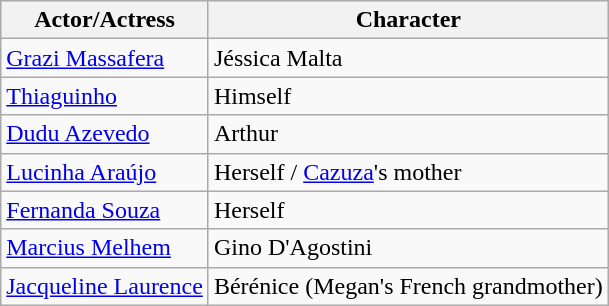<table class="wikitable sortable">
<tr>
<th>Actor/Actress</th>
<th>Character</th>
</tr>
<tr>
<td><a href='#'>Grazi Massafera</a></td>
<td>Jéssica Malta</td>
</tr>
<tr>
<td><a href='#'>Thiaguinho</a></td>
<td>Himself</td>
</tr>
<tr>
<td><a href='#'>Dudu Azevedo</a></td>
<td>Arthur</td>
</tr>
<tr>
<td><a href='#'>Lucinha Araújo</a></td>
<td>Herself / <a href='#'>Cazuza</a>'s mother</td>
</tr>
<tr>
<td><a href='#'>Fernanda Souza</a></td>
<td>Herself</td>
</tr>
<tr>
<td><a href='#'>Marcius Melhem</a></td>
<td>Gino D'Agostini</td>
</tr>
<tr>
<td><a href='#'>Jacqueline Laurence</a></td>
<td>Bérénice (Megan's French grandmother)</td>
</tr>
</table>
